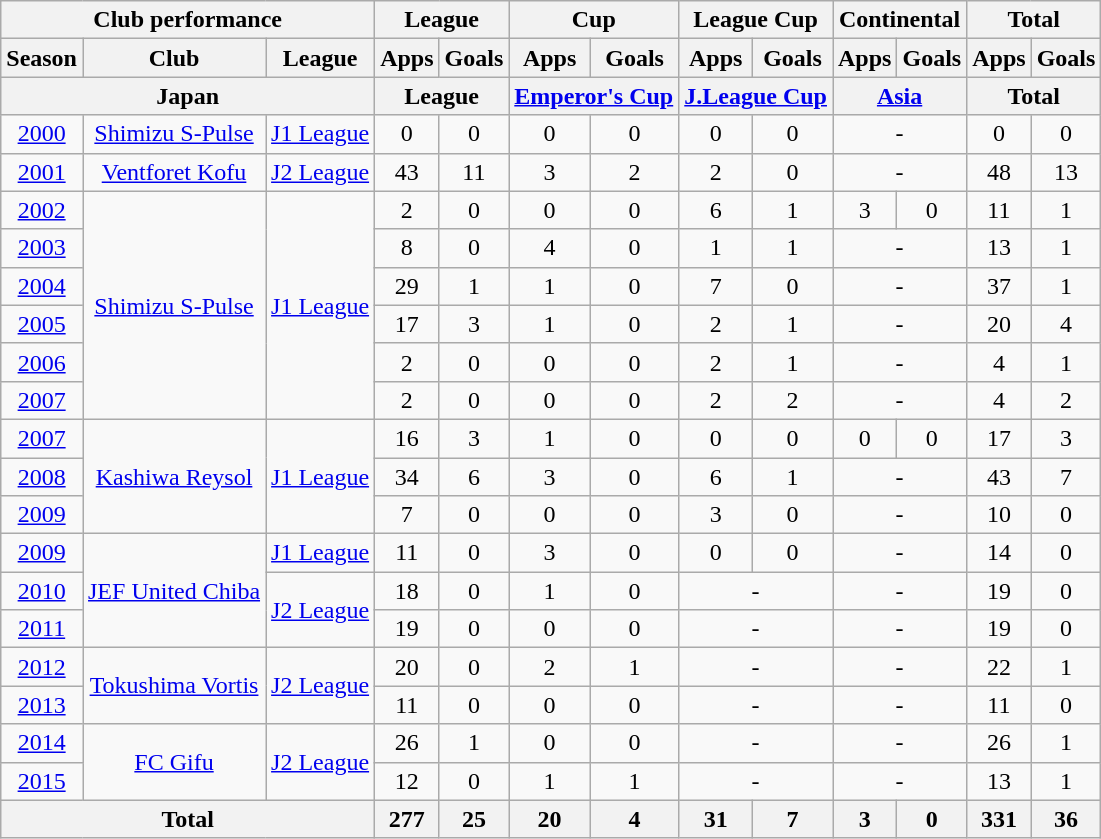<table class="wikitable" style="text-align:center;">
<tr>
<th colspan=3>Club performance</th>
<th colspan=2>League</th>
<th colspan=2>Cup</th>
<th colspan=2>League Cup</th>
<th colspan=2>Continental</th>
<th colspan=2>Total</th>
</tr>
<tr>
<th>Season</th>
<th>Club</th>
<th>League</th>
<th>Apps</th>
<th>Goals</th>
<th>Apps</th>
<th>Goals</th>
<th>Apps</th>
<th>Goals</th>
<th>Apps</th>
<th>Goals</th>
<th>Apps</th>
<th>Goals</th>
</tr>
<tr>
<th colspan=3>Japan</th>
<th colspan=2>League</th>
<th colspan=2><a href='#'>Emperor's Cup</a></th>
<th colspan=2><a href='#'>J.League Cup</a></th>
<th colspan=2><a href='#'>Asia</a></th>
<th colspan=2>Total</th>
</tr>
<tr>
<td><a href='#'>2000</a></td>
<td><a href='#'>Shimizu S-Pulse</a></td>
<td><a href='#'>J1 League</a></td>
<td>0</td>
<td>0</td>
<td>0</td>
<td>0</td>
<td>0</td>
<td>0</td>
<td colspan="2">-</td>
<td>0</td>
<td>0</td>
</tr>
<tr>
<td><a href='#'>2001</a></td>
<td><a href='#'>Ventforet Kofu</a></td>
<td><a href='#'>J2 League</a></td>
<td>43</td>
<td>11</td>
<td>3</td>
<td>2</td>
<td>2</td>
<td>0</td>
<td colspan="2">-</td>
<td>48</td>
<td>13</td>
</tr>
<tr>
<td><a href='#'>2002</a></td>
<td rowspan="6"><a href='#'>Shimizu S-Pulse</a></td>
<td rowspan="6"><a href='#'>J1 League</a></td>
<td>2</td>
<td>0</td>
<td>0</td>
<td>0</td>
<td>6</td>
<td>1</td>
<td>3</td>
<td>0</td>
<td>11</td>
<td>1</td>
</tr>
<tr>
<td><a href='#'>2003</a></td>
<td>8</td>
<td>0</td>
<td>4</td>
<td>0</td>
<td>1</td>
<td>1</td>
<td colspan="2">-</td>
<td>13</td>
<td>1</td>
</tr>
<tr>
<td><a href='#'>2004</a></td>
<td>29</td>
<td>1</td>
<td>1</td>
<td>0</td>
<td>7</td>
<td>0</td>
<td colspan="2">-</td>
<td>37</td>
<td>1</td>
</tr>
<tr>
<td><a href='#'>2005</a></td>
<td>17</td>
<td>3</td>
<td>1</td>
<td>0</td>
<td>2</td>
<td>1</td>
<td colspan="2">-</td>
<td>20</td>
<td>4</td>
</tr>
<tr>
<td><a href='#'>2006</a></td>
<td>2</td>
<td>0</td>
<td>0</td>
<td>0</td>
<td>2</td>
<td>1</td>
<td colspan="2">-</td>
<td>4</td>
<td>1</td>
</tr>
<tr>
<td><a href='#'>2007</a></td>
<td>2</td>
<td>0</td>
<td>0</td>
<td>0</td>
<td>2</td>
<td>2</td>
<td colspan="2">-</td>
<td>4</td>
<td>2</td>
</tr>
<tr>
<td><a href='#'>2007</a></td>
<td rowspan="3"><a href='#'>Kashiwa Reysol</a></td>
<td rowspan="3"><a href='#'>J1 League</a></td>
<td>16</td>
<td>3</td>
<td>1</td>
<td>0</td>
<td>0</td>
<td>0</td>
<td>0</td>
<td>0</td>
<td>17</td>
<td>3</td>
</tr>
<tr>
<td><a href='#'>2008</a></td>
<td>34</td>
<td>6</td>
<td>3</td>
<td>0</td>
<td>6</td>
<td>1</td>
<td colspan="2">-</td>
<td>43</td>
<td>7</td>
</tr>
<tr>
<td><a href='#'>2009</a></td>
<td>7</td>
<td>0</td>
<td>0</td>
<td>0</td>
<td>3</td>
<td>0</td>
<td colspan="2">-</td>
<td>10</td>
<td>0</td>
</tr>
<tr>
<td><a href='#'>2009</a></td>
<td rowspan="3"><a href='#'>JEF United Chiba</a></td>
<td><a href='#'>J1 League</a></td>
<td>11</td>
<td>0</td>
<td>3</td>
<td>0</td>
<td>0</td>
<td>0</td>
<td colspan="2">-</td>
<td>14</td>
<td>0</td>
</tr>
<tr>
<td><a href='#'>2010</a></td>
<td rowspan=2><a href='#'>J2 League</a></td>
<td>18</td>
<td>0</td>
<td>1</td>
<td>0</td>
<td colspan=2>-</td>
<td colspan=2>-</td>
<td>19</td>
<td>0</td>
</tr>
<tr>
<td><a href='#'>2011</a></td>
<td>19</td>
<td>0</td>
<td>0</td>
<td>0</td>
<td colspan=2>-</td>
<td colspan=2>-</td>
<td>19</td>
<td>0</td>
</tr>
<tr>
<td><a href='#'>2012</a></td>
<td rowspan=2><a href='#'>Tokushima Vortis</a></td>
<td rowspan=2><a href='#'>J2 League</a></td>
<td>20</td>
<td>0</td>
<td>2</td>
<td>1</td>
<td colspan=2>-</td>
<td colspan=2>-</td>
<td>22</td>
<td>1</td>
</tr>
<tr>
<td><a href='#'>2013</a></td>
<td>11</td>
<td>0</td>
<td>0</td>
<td>0</td>
<td colspan=2>-</td>
<td colspan=2>-</td>
<td>11</td>
<td>0</td>
</tr>
<tr>
<td><a href='#'>2014</a></td>
<td rowspan=2><a href='#'>FC Gifu</a></td>
<td rowspan=2><a href='#'>J2 League</a></td>
<td>26</td>
<td>1</td>
<td>0</td>
<td>0</td>
<td colspan=2>-</td>
<td colspan=2>-</td>
<td>26</td>
<td>1</td>
</tr>
<tr>
<td><a href='#'>2015</a></td>
<td>12</td>
<td>0</td>
<td>1</td>
<td>1</td>
<td colspan=2>-</td>
<td colspan=2>-</td>
<td>13</td>
<td>1</td>
</tr>
<tr>
<th colspan=3>Total</th>
<th>277</th>
<th>25</th>
<th>20</th>
<th>4</th>
<th>31</th>
<th>7</th>
<th>3</th>
<th>0</th>
<th>331</th>
<th>36</th>
</tr>
</table>
